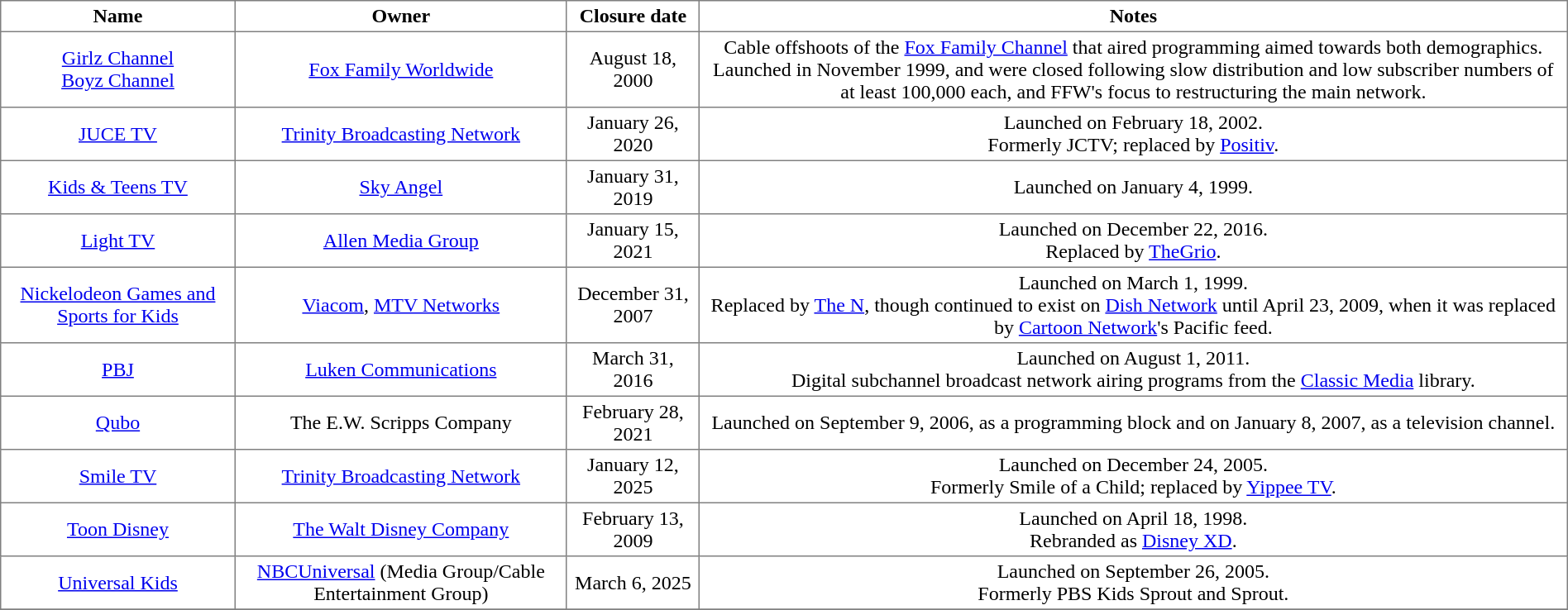<table class="toccolours sortable" style="border-collapse: collapse; text-align: center" width="100%" border="1" cellpadding="3">
<tr>
<th>Name</th>
<th>Owner</th>
<th>Closure date</th>
<th>Notes</th>
</tr>
<tr>
<td><a href='#'>Girlz Channel<br>Boyz Channel</a></td>
<td><a href='#'>Fox Family Worldwide</a></td>
<td>August 18, 2000</td>
<td>Cable offshoots of the <a href='#'>Fox Family Channel</a> that aired programming aimed towards both demographics.<br>Launched in November 1999, and were closed following slow distribution and low subscriber numbers of at least 100,000 each, and FFW's focus to restructuring the main network.</td>
</tr>
<tr>
<td><a href='#'>JUCE TV</a></td>
<td><a href='#'>Trinity Broadcasting Network</a></td>
<td>January 26, 2020</td>
<td>Launched on February 18, 2002.<br>Formerly JCTV; replaced by <a href='#'>Positiv</a>.</td>
</tr>
<tr>
<td><a href='#'>Kids & Teens TV</a></td>
<td><a href='#'>Sky Angel</a></td>
<td>January 31, 2019</td>
<td>Launched on January 4, 1999.</td>
</tr>
<tr>
<td><a href='#'>Light TV</a></td>
<td><a href='#'>Allen Media Group</a></td>
<td>January 15, 2021</td>
<td>Launched on December 22, 2016.<br>Replaced by <a href='#'>TheGrio</a>.</td>
</tr>
<tr>
<td><a href='#'>Nickelodeon Games and Sports for Kids</a></td>
<td><a href='#'>Viacom</a>, <a href='#'>MTV Networks</a></td>
<td>December 31, 2007</td>
<td>Launched on March 1, 1999.<br>Replaced by <a href='#'>The N</a>, though continued to exist on <a href='#'>Dish Network</a> until April 23, 2009, when it was replaced by <a href='#'>Cartoon Network</a>'s Pacific feed.</td>
</tr>
<tr>
<td><a href='#'>PBJ</a></td>
<td><a href='#'>Luken Communications</a></td>
<td>March 31, 2016</td>
<td>Launched on August 1, 2011.<br>Digital subchannel broadcast network airing programs from the <a href='#'>Classic Media</a> library.</td>
</tr>
<tr>
<td><a href='#'>Qubo</a></td>
<td>The E.W. Scripps Company</td>
<td>February 28, 2021</td>
<td>Launched on September 9, 2006, as a programming block and on January 8, 2007, as a television channel.</td>
</tr>
<tr>
<td><a href='#'>Smile TV</a></td>
<td><a href='#'>Trinity Broadcasting Network</a></td>
<td>January 12, 2025</td>
<td>Launched on December 24, 2005.<br>Formerly Smile of a Child; replaced by <a href='#'>Yippee TV</a>.</td>
</tr>
<tr>
<td><a href='#'>Toon Disney</a></td>
<td><a href='#'>The Walt Disney Company</a></td>
<td>February 13, 2009</td>
<td>Launched on April 18, 1998.<br>Rebranded as <a href='#'>Disney XD</a>.</td>
</tr>
<tr>
<td><a href='#'>Universal Kids</a></td>
<td><a href='#'>NBCUniversal</a> (Media Group/Cable Entertainment Group)</td>
<td>March 6, 2025</td>
<td>Launched on September 26, 2005.<br>Formerly PBS Kids Sprout and Sprout.</td>
</tr>
<tr>
</tr>
</table>
